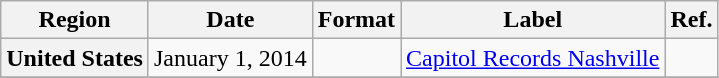<table class="wikitable plainrowheaders">
<tr>
<th scope="col">Region</th>
<th scope="col">Date</th>
<th scope="col">Format</th>
<th scope="col">Label</th>
<th scope="col">Ref.</th>
</tr>
<tr>
<th scope="row">United States</th>
<td>January 1, 2014</td>
<td></td>
<td><a href='#'>Capitol Records Nashville</a></td>
<td></td>
</tr>
<tr>
</tr>
</table>
